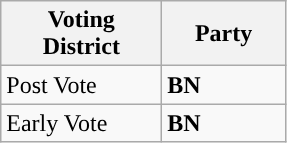<table class ="wikitable sortable">
<tr>
<th style="width:100px;">Voting District</th>
<th style="width:75px;">Party</th>
</tr>
<tr>
<td>Post Vote</td>
<td><strong>BN</strong></td>
</tr>
<tr>
<td>Early Vote</td>
<td><strong>BN</strong></td>
</tr>
</table>
